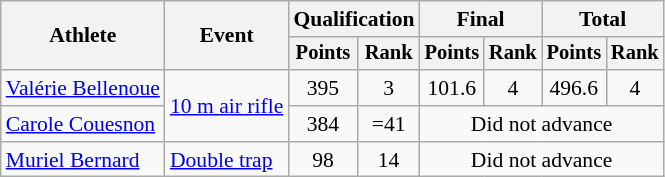<table class=wikitable style=font-size:90%;text-align:center>
<tr>
<th rowspan=2>Athlete</th>
<th rowspan=2>Event</th>
<th colspan=2>Qualification</th>
<th colspan=2>Final</th>
<th colspan=2>Total</th>
</tr>
<tr style=font-size:95%>
<th>Points</th>
<th>Rank</th>
<th>Points</th>
<th>Rank</th>
<th>Points</th>
<th>Rank</th>
</tr>
<tr>
<td align=left><a href='#'>Valérie Bellenoue</a></td>
<td align=left rowspan=2><a href='#'>10 m air rifle</a></td>
<td>395</td>
<td>3</td>
<td>101.6</td>
<td>4</td>
<td>496.6</td>
<td>4</td>
</tr>
<tr>
<td align=left><a href='#'>Carole Couesnon</a></td>
<td>384</td>
<td>=41</td>
<td colspan=4>Did not advance</td>
</tr>
<tr>
<td align=left><a href='#'>Muriel Bernard</a></td>
<td align=left rowspan=1><a href='#'>Double trap</a></td>
<td>98</td>
<td>14</td>
<td colspan=4>Did not advance</td>
</tr>
</table>
